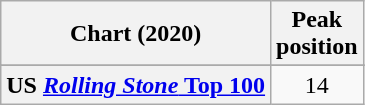<table class="wikitable sortable plainrowheaders" style="text-align:center">
<tr>
<th>Chart (2020)</th>
<th>Peak<br>position</th>
</tr>
<tr>
</tr>
<tr>
</tr>
<tr>
</tr>
<tr>
</tr>
<tr>
</tr>
<tr>
<th scope="row">US <a href='#'><em>Rolling Stone</em> Top 100</a></th>
<td>14</td>
</tr>
</table>
